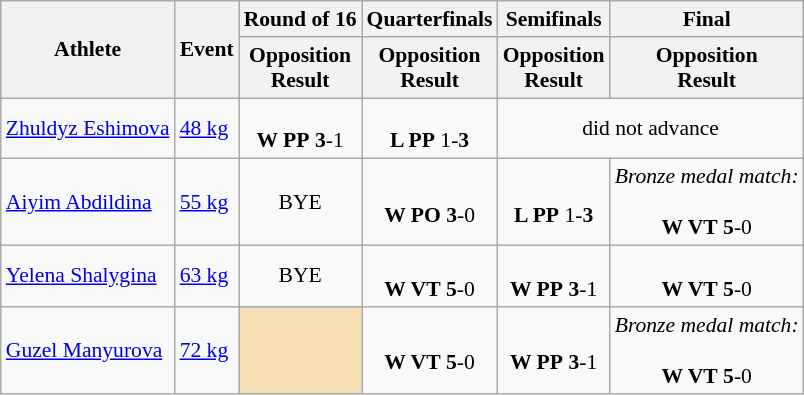<table class="wikitable" border="1" style="font-size:90%">
<tr>
<th rowspan=2>Athlete</th>
<th rowspan=2>Event</th>
<th>Round of 16</th>
<th>Quarterfinals</th>
<th>Semifinals</th>
<th>Final</th>
</tr>
<tr>
<th>Opposition<br>Result</th>
<th>Opposition<br>Result</th>
<th>Opposition<br>Result</th>
<th>Opposition<br>Result</th>
</tr>
<tr>
<td><a href='#'>Zhuldyz Eshimova</a></td>
<td><a href='#'>48 kg</a></td>
<td align=center><br><strong>W PP</strong> <strong>3</strong>-1</td>
<td align=center><br><strong>L PP</strong> 1-<strong>3</strong></td>
<td align=center colspan="7">did not advance</td>
</tr>
<tr>
<td><a href='#'>Aiyim Abdildina</a></td>
<td><a href='#'>55 kg</a></td>
<td align=center>BYE</td>
<td align=center><br><strong>W PO</strong> <strong>3</strong>-0</td>
<td align=center><br><strong>L PP</strong> 1-<strong>3</strong></td>
<td align=center><em>Bronze medal match:</em><br><br><strong>W VT</strong> <strong>5</strong>-0<br></td>
</tr>
<tr>
<td><a href='#'>Yelena Shalygina</a></td>
<td><a href='#'>63 kg</a></td>
<td align=center>BYE</td>
<td align=center><br><strong>W VT</strong> <strong>5</strong>-0</td>
<td align=center><br><strong>W PP</strong> <strong>3</strong>-1</td>
<td align=center><br><strong>W VT</strong> <strong>5</strong>-0<br></td>
</tr>
<tr>
<td><a href='#'>Guzel Manyurova</a></td>
<td><a href='#'>72 kg</a></td>
<td bgcolor="wheat"></td>
<td align=center><br><strong>W VT</strong> <strong>5</strong>-0</td>
<td align=center><br><strong>W PP</strong> <strong>3</strong>-1</td>
<td align=center><em>Bronze medal match:</em><br><br><strong>W VT</strong> <strong>5</strong>-0<br></td>
</tr>
</table>
